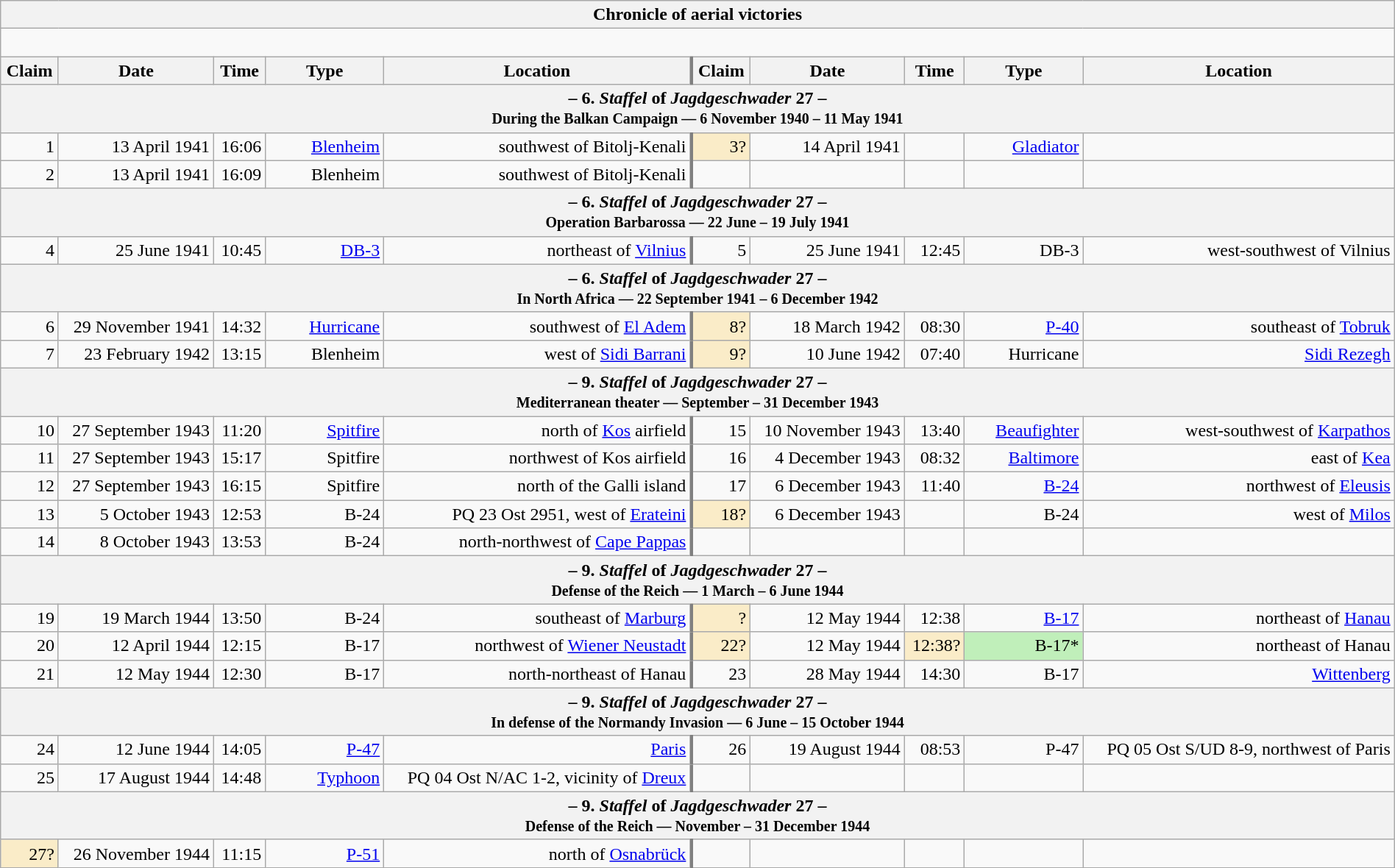<table class="wikitable plainrowheaders collapsible" style="margin-left: auto; margin-right: auto; border: none; text-align:right; width: 100%;">
<tr>
<th colspan="10">Chronicle of aerial victories</th>
</tr>
<tr>
<td colspan="10" style="text-align: left;"><br>
</td>
</tr>
<tr>
<th scope="col">Claim</th>
<th scope="col">Date</th>
<th scope="col">Time</th>
<th scope="col" width="100px">Type</th>
<th scope="col">Location</th>
<th scope="col" style="border-left: 3px solid grey;">Claim</th>
<th scope="col">Date</th>
<th scope="col">Time</th>
<th scope="col" width="100px">Type</th>
<th scope="col">Location</th>
</tr>
<tr>
<th colspan="10">– 6. <em>Staffel</em> of <em>Jagdgeschwader</em> 27 –<br><small>During the Balkan Campaign — 6 November 1940 – 11 May 1941</small></th>
</tr>
<tr>
<td>1</td>
<td>13 April 1941</td>
<td>16:06</td>
<td><a href='#'>Blenheim</a></td>
<td>southwest of Bitolj-Kenali</td>
<td style="border-left: 3px solid grey; background:#faecc8">3?</td>
<td>14 April 1941</td>
<td></td>
<td><a href='#'>Gladiator</a></td>
<td></td>
</tr>
<tr>
<td>2</td>
<td>13 April 1941</td>
<td>16:09</td>
<td>Blenheim</td>
<td>southwest of Bitolj-Kenali</td>
<td style="border-left: 3px solid grey;"></td>
<td></td>
<td></td>
<td></td>
<td></td>
</tr>
<tr>
<th colspan="10">– 6. <em>Staffel</em> of <em>Jagdgeschwader</em> 27 –<br><small>Operation Barbarossa — 22 June – 19 July 1941</small></th>
</tr>
<tr>
<td>4</td>
<td>25 June 1941</td>
<td>10:45</td>
<td><a href='#'>DB-3</a></td>
<td>northeast of <a href='#'>Vilnius</a></td>
<td style="border-left: 3px solid grey;">5</td>
<td>25 June 1941</td>
<td>12:45</td>
<td>DB-3</td>
<td>west-southwest of Vilnius</td>
</tr>
<tr>
<th colspan="10">– 6. <em>Staffel</em> of <em>Jagdgeschwader</em> 27 –<br><small>In North Africa — 22 September 1941 – 6 December 1942</small></th>
</tr>
<tr>
<td>6</td>
<td>29 November 1941</td>
<td>14:32</td>
<td><a href='#'>Hurricane</a></td>
<td>southwest of <a href='#'>El Adem</a></td>
<td style="border-left: 3px solid grey; background:#faecc8">8?</td>
<td>18 March 1942</td>
<td>08:30</td>
<td><a href='#'>P-40</a></td>
<td>southeast of <a href='#'>Tobruk</a></td>
</tr>
<tr>
<td>7</td>
<td>23 February 1942</td>
<td>13:15</td>
<td>Blenheim</td>
<td>west of <a href='#'>Sidi Barrani</a></td>
<td style="border-left: 3px solid grey; background:#faecc8">9?</td>
<td>10 June 1942</td>
<td>07:40</td>
<td>Hurricane</td>
<td><a href='#'>Sidi Rezegh</a></td>
</tr>
<tr>
<th colspan="10">– 9. <em>Staffel</em> of <em>Jagdgeschwader</em> 27 –<br><small>Mediterranean theater — September – 31 December 1943</small></th>
</tr>
<tr>
<td>10</td>
<td>27 September 1943</td>
<td>11:20</td>
<td><a href='#'>Spitfire</a></td>
<td> north of <a href='#'>Kos</a> airfield</td>
<td style="border-left: 3px solid grey;">15</td>
<td>10 November 1943</td>
<td>13:40</td>
<td><a href='#'>Beaufighter</a></td>
<td>west-southwest of <a href='#'>Karpathos</a></td>
</tr>
<tr>
<td>11</td>
<td>27 September 1943</td>
<td>15:17</td>
<td>Spitfire</td>
<td>northwest of Kos airfield</td>
<td style="border-left: 3px solid grey;">16</td>
<td>4 December 1943</td>
<td>08:32</td>
<td><a href='#'>Baltimore</a></td>
<td>east of <a href='#'>Kea</a></td>
</tr>
<tr>
<td>12</td>
<td>27 September 1943</td>
<td>16:15</td>
<td>Spitfire</td>
<td>north of the Galli island</td>
<td style="border-left: 3px solid grey;">17</td>
<td>6 December 1943</td>
<td>11:40</td>
<td><a href='#'>B-24</a></td>
<td>northwest of <a href='#'>Eleusis</a></td>
</tr>
<tr>
<td>13</td>
<td>5 October 1943</td>
<td>12:53</td>
<td>B-24</td>
<td>PQ 23 Ost 2951, west of <a href='#'>Erateini</a></td>
<td style="border-left: 3px solid grey; background:#faecc8">18?</td>
<td>6 December 1943</td>
<td></td>
<td>B-24</td>
<td>west of <a href='#'>Milos</a></td>
</tr>
<tr>
<td>14</td>
<td>8 October 1943</td>
<td>13:53</td>
<td>B-24</td>
<td> north-northwest of <a href='#'>Cape Pappas</a></td>
<td style="border-left: 3px solid grey;"></td>
<td></td>
<td></td>
<td></td>
<td></td>
</tr>
<tr>
<th colspan="10">– 9. <em>Staffel</em> of <em>Jagdgeschwader</em> 27 –<br><small>Defense of the Reich — 1 March – 6 June 1944</small></th>
</tr>
<tr>
<td>19</td>
<td>19 March 1944</td>
<td>13:50</td>
<td>B-24</td>
<td> southeast of <a href='#'>Marburg</a></td>
<td style="border-left: 3px solid grey; background:#faecc8">?</td>
<td>12 May 1944</td>
<td>12:38</td>
<td><a href='#'>B-17</a></td>
<td> northeast of <a href='#'>Hanau</a></td>
</tr>
<tr>
<td>20</td>
<td>12 April 1944</td>
<td>12:15</td>
<td>B-17</td>
<td>northwest of <a href='#'>Wiener Neustadt</a></td>
<td style="border-left: 3px solid grey; background:#faecc8">22?</td>
<td>12 May 1944</td>
<td style="background:#faecc8">12:38?</td>
<td style="background:#C0EFBA">B-17*</td>
<td> northeast of Hanau</td>
</tr>
<tr>
<td>21</td>
<td>12 May 1944</td>
<td>12:30</td>
<td>B-17</td>
<td> north-northeast of Hanau</td>
<td style="border-left: 3px solid grey;">23</td>
<td>28 May 1944</td>
<td>14:30</td>
<td>B-17</td>
<td><a href='#'>Wittenberg</a></td>
</tr>
<tr>
<th colspan="10">– 9. <em>Staffel</em> of <em>Jagdgeschwader</em> 27 –<br><small>In defense of the Normandy Invasion — 6 June – 15 October 1944</small></th>
</tr>
<tr>
<td>24</td>
<td>12 June 1944</td>
<td>14:05</td>
<td><a href='#'>P-47</a></td>
<td><a href='#'>Paris</a></td>
<td style="border-left: 3px solid grey;">26</td>
<td>19 August 1944</td>
<td>08:53</td>
<td>P-47</td>
<td>PQ 05 Ost S/UD 8-9, northwest of Paris</td>
</tr>
<tr>
<td>25</td>
<td>17 August 1944</td>
<td>14:48</td>
<td><a href='#'>Typhoon</a></td>
<td>PQ 04 Ost N/AC 1-2, vicinity of <a href='#'>Dreux</a></td>
<td style="border-left: 3px solid grey;"></td>
<td></td>
<td></td>
<td></td>
<td></td>
</tr>
<tr>
<th colspan="10">– 9. <em>Staffel</em> of <em>Jagdgeschwader</em> 27 –<br><small>Defense of the Reich — November – 31 December 1944</small></th>
</tr>
<tr>
<td style="background:#faecc8">27?</td>
<td>26 November 1944</td>
<td>11:15</td>
<td><a href='#'>P-51</a></td>
<td>north of <a href='#'>Osnabrück</a></td>
<td style="border-left: 3px solid grey;"></td>
<td></td>
<td></td>
<td></td>
<td></td>
</tr>
</table>
